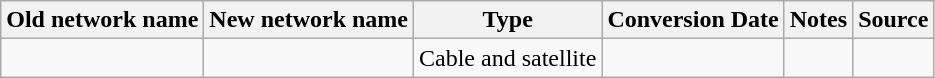<table class="wikitable">
<tr>
<th>Old network name</th>
<th>New network name</th>
<th>Type</th>
<th>Conversion Date</th>
<th>Notes</th>
<th>Source</th>
</tr>
<tr>
<td></td>
<td></td>
<td>Cable and satellite</td>
<td></td>
<td></td>
<td></td>
</tr>
</table>
